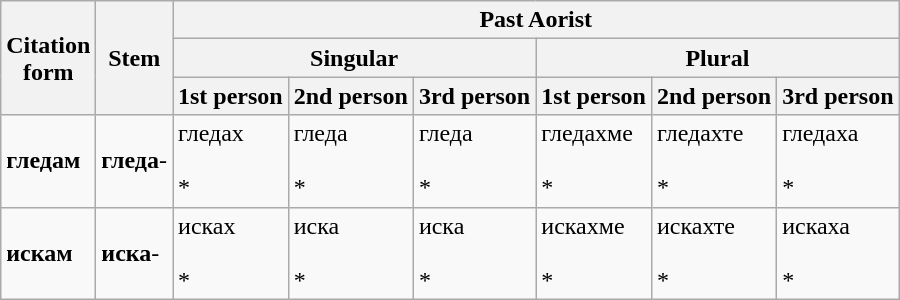<table class="wikitable">
<tr>
<th rowspan="3">Citation<br>form</th>
<th rowspan="3">Stem</th>
<th colspan="6">Past Aorist</th>
</tr>
<tr>
<th colspan="3">Singular</th>
<th colspan="3">Plural</th>
</tr>
<tr>
<th><strong>1st person</strong></th>
<th><strong>2nd person</strong></th>
<th><strong>3rd person</strong></th>
<th><strong>1st person</strong></th>
<th><strong>2nd person</strong></th>
<th><strong>3rd person</strong></th>
</tr>
<tr>
<td><strong>гледам</strong> <br></td>
<td><strong>гледа</strong>- <br></td>
<td>гледа<span>х</span> <br> <br>*</td>
<td>гледа <br> <br>*</td>
<td>гледа <br> <br>*</td>
<td>гледа<span>хме</span> <br> <br>*</td>
<td>гледа<span>хте</span> <br> <br>*</td>
<td>гледа<span>ха</span> <br> <br>*</td>
</tr>
<tr>
<td><strong>искам</strong> <br></td>
<td><strong>иска</strong>- <br></td>
<td>иска<span>х</span> <br> <br>*</td>
<td>иска <br> <br>*</td>
<td>иска <br> <br>*</td>
<td>иска<span>хме</span> <br> <br>*</td>
<td>иска<span>хте</span> <br> <br>*</td>
<td>иска<span>ха</span> <br> <br>*</td>
</tr>
</table>
